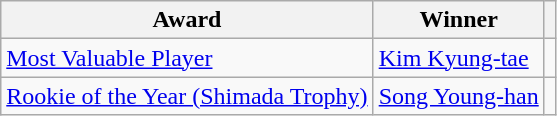<table class="wikitable">
<tr>
<th>Award</th>
<th>Winner</th>
<th></th>
</tr>
<tr>
<td><a href='#'>Most Valuable Player</a></td>
<td> <a href='#'>Kim Kyung-tae</a></td>
<td></td>
</tr>
<tr>
<td><a href='#'>Rookie of the Year (Shimada Trophy)</a></td>
<td> <a href='#'>Song Young-han</a></td>
<td></td>
</tr>
</table>
